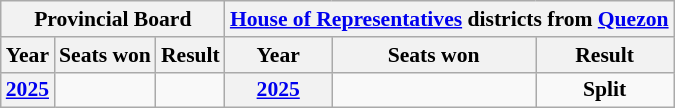<table class="wikitable" style="text-align:center; font-size:90%">
<tr>
<th colspan="3">Provincial Board</th>
<th colspan="3"><a href='#'>House of Representatives</a> districts from <a href='#'>Quezon</a></th>
</tr>
<tr>
<th>Year</th>
<th>Seats won</th>
<th>Result</th>
<th>Year</th>
<th>Seats won</th>
<th>Result</th>
</tr>
<tr>
<th><a href='#'>2025</a></th>
<td></td>
<td></td>
<th><a href='#'>2025</a></th>
<td></td>
<td><strong>Split</strong></td>
</tr>
</table>
